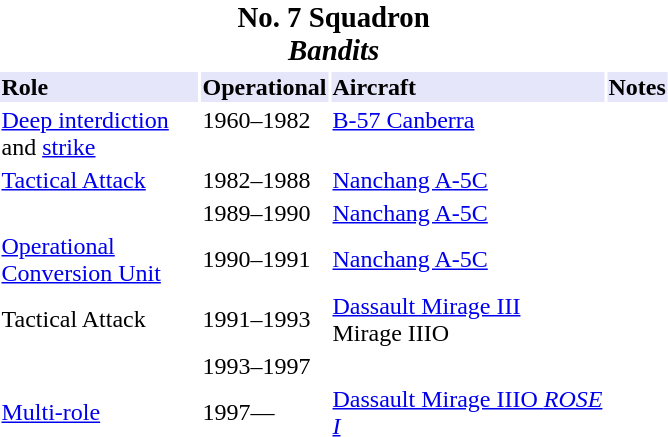<table>
<tr>
<th style="text-align: middle; background: white;" colspan="4"><big>No. 7 Squadron <br><em>Bandits</em></big></th>
</tr>
<tr>
<th style="text-align: left; background: lavender;" width="130">Role</th>
<th style="text-align: left; background: lavender;" width=" ">Operational</th>
<th style="text-align: left; background: lavender;" width="180">Aircraft</th>
<th style="text-align: left; background: lavender;" width=" ">Notes</th>
</tr>
<tr valign="top">
<td><a href='#'>Deep interdiction</a> and <a href='#'>strike</a></td>
<td>1960–1982</td>
<td><a href='#'>B-57 Canberra</a></td>
<td></td>
</tr>
<tr>
<td><a href='#'>Tactical Attack</a></td>
<td>1982–1988</td>
<td><a href='#'>Nanchang A-5C</a></td>
<td></td>
</tr>
<tr>
<td></td>
<td>1989–1990</td>
<td><a href='#'>Nanchang A-5C</a></td>
<td></td>
</tr>
<tr>
<td><a href='#'>Operational Conversion Unit</a></td>
<td>1990–1991</td>
<td><a href='#'>Nanchang A-5C</a></td>
<td></td>
</tr>
<tr>
<td>Tactical Attack</td>
<td>1991–1993</td>
<td><a href='#'>Dassault Mirage III</a><br>Mirage IIIO</td>
<td></td>
</tr>
<tr>
<td></td>
<td>1993–1997</td>
<td></td>
<td></td>
</tr>
<tr>
<td><a href='#'>Multi-role</a></td>
<td>1997—</td>
<td><a href='#'>Dassault Mirage IIIO <em>ROSE I</em></a></td>
<td></td>
</tr>
</table>
